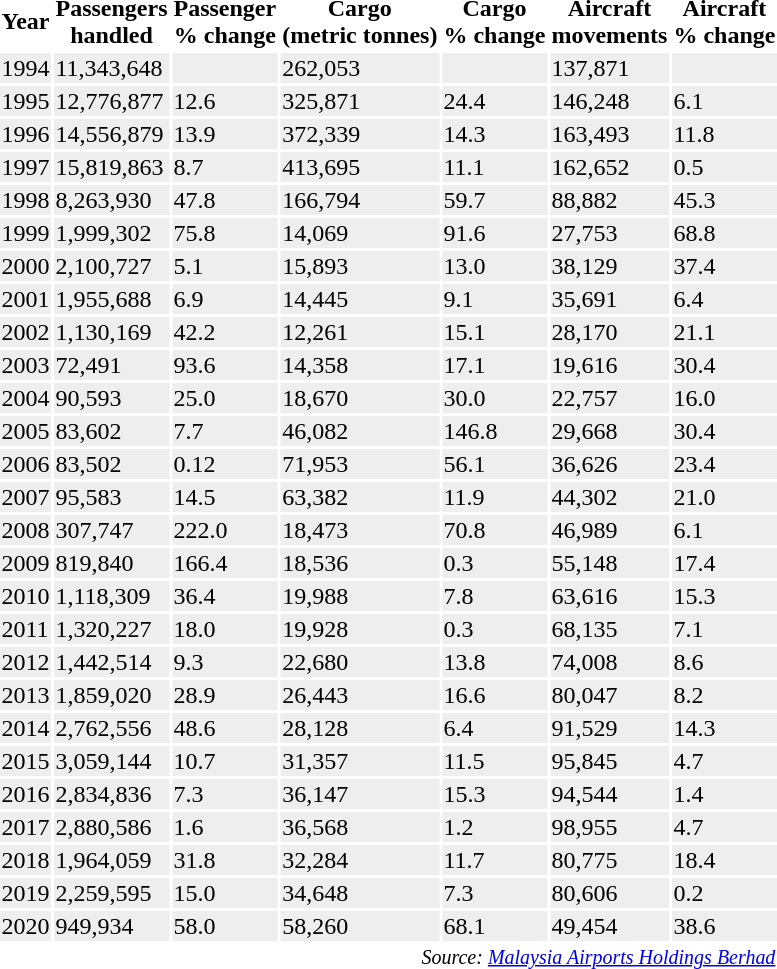<table class="toccolours sortable" style="padding:0.5em;">
<tr>
<th>Year</th>
<th>Passengers<br>handled</th>
<th>Passenger<br>% change</th>
<th>Cargo<br>(metric tonnes)</th>
<th>Cargo<br>% change</th>
<th>Aircraft<br> movements</th>
<th>Aircraft<br>% change</th>
</tr>
<tr style="background:#eee;">
<td>1994</td>
<td>11,343,648</td>
<td></td>
<td>262,053</td>
<td></td>
<td>137,871</td>
<td></td>
</tr>
<tr style="background:#eee;">
<td>1995</td>
<td>12,776,877</td>
<td> 12.6</td>
<td>325,871</td>
<td> 24.4</td>
<td>146,248</td>
<td> 6.1</td>
</tr>
<tr style="background:#eee;">
<td>1996</td>
<td>14,556,879</td>
<td> 13.9</td>
<td>372,339</td>
<td> 14.3</td>
<td>163,493</td>
<td> 11.8</td>
</tr>
<tr style="background:#eee;">
<td>1997</td>
<td>15,819,863</td>
<td> 8.7</td>
<td>413,695</td>
<td> 11.1</td>
<td>162,652</td>
<td> 0.5</td>
</tr>
<tr style="background:#eee;">
<td>1998</td>
<td>8,263,930</td>
<td> 47.8</td>
<td>166,794</td>
<td> 59.7</td>
<td>88,882</td>
<td> 45.3</td>
</tr>
<tr style="background:#eee;">
<td>1999</td>
<td>1,999,302</td>
<td> 75.8</td>
<td>14,069</td>
<td> 91.6</td>
<td>27,753</td>
<td> 68.8</td>
</tr>
<tr style="background:#eee;">
<td>2000</td>
<td>2,100,727</td>
<td> 5.1</td>
<td>15,893</td>
<td> 13.0</td>
<td>38,129</td>
<td> 37.4</td>
</tr>
<tr style="background:#eee;">
<td>2001</td>
<td>1,955,688</td>
<td> 6.9</td>
<td>14,445</td>
<td> 9.1</td>
<td>35,691</td>
<td> 6.4</td>
</tr>
<tr style="background:#eee;">
<td>2002</td>
<td>1,130,169</td>
<td> 42.2</td>
<td>12,261</td>
<td> 15.1</td>
<td>28,170</td>
<td> 21.1</td>
</tr>
<tr style="background:#eee;">
<td>2003</td>
<td>72,491</td>
<td> 93.6</td>
<td>14,358</td>
<td> 17.1</td>
<td>19,616</td>
<td> 30.4</td>
</tr>
<tr style="background:#eee;">
<td>2004</td>
<td>90,593</td>
<td> 25.0</td>
<td>18,670</td>
<td> 30.0</td>
<td>22,757</td>
<td> 16.0</td>
</tr>
<tr style="background:#eee;">
<td>2005</td>
<td>83,602</td>
<td> 7.7</td>
<td>46,082</td>
<td> 146.8</td>
<td>29,668</td>
<td> 30.4</td>
</tr>
<tr style="background:#eee;">
<td>2006</td>
<td>83,502</td>
<td> 0.12</td>
<td>71,953</td>
<td> 56.1</td>
<td>36,626</td>
<td> 23.4</td>
</tr>
<tr style="background:#eee;">
<td>2007</td>
<td>95,583</td>
<td> 14.5</td>
<td>63,382</td>
<td> 11.9</td>
<td>44,302</td>
<td> 21.0</td>
</tr>
<tr style="background:#eee;">
<td>2008</td>
<td>307,747</td>
<td> 222.0</td>
<td>18,473</td>
<td> 70.8</td>
<td>46,989</td>
<td> 6.1</td>
</tr>
<tr style="background:#eee;">
<td>2009</td>
<td>819,840</td>
<td> 166.4</td>
<td>18,536</td>
<td> 0.3</td>
<td>55,148</td>
<td> 17.4</td>
</tr>
<tr style="background:#eee;">
<td>2010</td>
<td>1,118,309</td>
<td> 36.4</td>
<td>19,988</td>
<td> 7.8</td>
<td>63,616</td>
<td> 15.3</td>
</tr>
<tr style="background:#eee;">
<td>2011</td>
<td>1,320,227</td>
<td> 18.0</td>
<td>19,928</td>
<td> 0.3</td>
<td>68,135</td>
<td> 7.1</td>
</tr>
<tr style="background:#eee;">
<td>2012</td>
<td>1,442,514</td>
<td> 9.3</td>
<td>22,680</td>
<td> 13.8</td>
<td>74,008</td>
<td> 8.6</td>
</tr>
<tr style="background:#eee;">
<td>2013</td>
<td>1,859,020</td>
<td> 28.9</td>
<td>26,443</td>
<td> 16.6</td>
<td>80,047</td>
<td> 8.2</td>
</tr>
<tr style="background:#eee;">
<td>2014</td>
<td>2,762,556</td>
<td> 48.6</td>
<td>28,128</td>
<td> 6.4</td>
<td>91,529</td>
<td> 14.3</td>
</tr>
<tr style="background:#eee;">
<td>2015</td>
<td>3,059,144</td>
<td> 10.7</td>
<td>31,357</td>
<td> 11.5</td>
<td>95,845</td>
<td> 4.7</td>
</tr>
<tr style="background:#eee;">
<td>2016</td>
<td>2,834,836</td>
<td> 7.3</td>
<td>36,147</td>
<td> 15.3</td>
<td>94,544</td>
<td> 1.4</td>
</tr>
<tr style="background:#eee;">
<td>2017</td>
<td>2,880,586</td>
<td> 1.6</td>
<td>36,568</td>
<td> 1.2</td>
<td>98,955</td>
<td> 4.7</td>
</tr>
<tr style="background:#eee;">
<td>2018</td>
<td>1,964,059</td>
<td> 31.8</td>
<td>32,284</td>
<td> 11.7</td>
<td>80,775</td>
<td> 18.4</td>
</tr>
<tr style="background:#eee;">
<td>2019</td>
<td>2,259,595</td>
<td> 15.0</td>
<td>34,648</td>
<td> 7.3</td>
<td>80,606</td>
<td> 0.2</td>
</tr>
<tr style="background:#eee;">
<td>2020</td>
<td>949,934</td>
<td> 58.0</td>
<td>58,260</td>
<td> 68.1</td>
<td>49,454</td>
<td> 38.6</td>
</tr>
<tr>
<td colspan="7" style="text-align:right;"><sup><em>Source: <a href='#'>Malaysia Airports Holdings Berhad</a></em></sup></td>
</tr>
</table>
